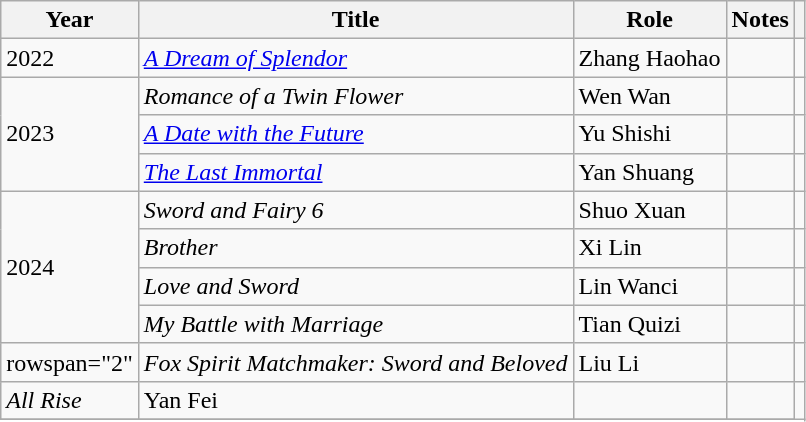<table class="wikitable sortable plainrowheaders">
<tr>
<th scope="col">Year</th>
<th scope="col">Title</th>
<th scope="col">Role</th>
<th scope="col">Notes</th>
<th scope="col" class="unsortable"></th>
</tr>
<tr>
<td>2022</td>
<td><em><a href='#'>A Dream of Splendor</a></em></td>
<td>Zhang Haohao</td>
<td></td>
<td></td>
</tr>
<tr>
<td rowspan="3">2023</td>
<td><em>Romance of a Twin Flower</em></td>
<td>Wen Wan</td>
<td></td>
<td></td>
</tr>
<tr>
<td><em><a href='#'>A Date with the Future</a></em></td>
<td>Yu Shishi</td>
<td></td>
<td></td>
</tr>
<tr>
<td><em><a href='#'>The Last Immortal</a></em></td>
<td>Yan Shuang</td>
<td></td>
<td></td>
</tr>
<tr>
<td rowspan="4">2024</td>
<td><em>Sword and Fairy 6</em></td>
<td>Shuo Xuan</td>
<td></td>
<td></td>
</tr>
<tr>
<td><em>Brother</em></td>
<td>Xi Lin</td>
<td></td>
<td></td>
</tr>
<tr>
<td><em>Love and Sword</em></td>
<td>Lin Wanci</td>
<td></td>
<td></td>
</tr>
<tr>
<td><em>My Battle with Marriage</em></td>
<td>Tian Quizi</td>
<td></td>
<td></td>
</tr>
<tr>
<td>rowspan="2" </td>
<td><em>Fox Spirit Matchmaker: Sword and Beloved</em></td>
<td>Liu Li</td>
<td></td>
<td></td>
</tr>
<tr>
<td><em>All Rise</em></td>
<td>Yan Fei</td>
<td></td>
<td></td>
</tr>
<tr>
</tr>
</table>
